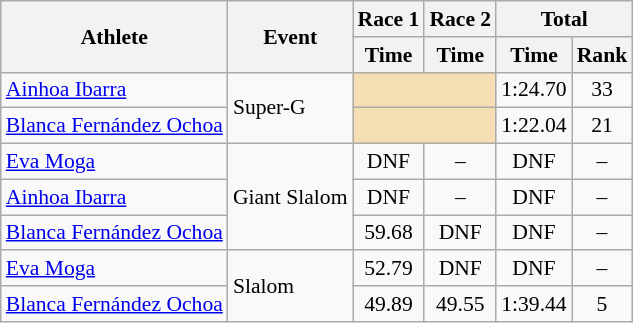<table class="wikitable" style="font-size:90%">
<tr>
<th rowspan="2">Athlete</th>
<th rowspan="2">Event</th>
<th>Race 1</th>
<th>Race 2</th>
<th colspan="2">Total</th>
</tr>
<tr>
<th>Time</th>
<th>Time</th>
<th>Time</th>
<th>Rank</th>
</tr>
<tr>
<td><a href='#'>Ainhoa Ibarra</a></td>
<td rowspan="2">Super-G</td>
<td colspan="2" bgcolor="wheat"></td>
<td align="center">1:24.70</td>
<td align="center">33</td>
</tr>
<tr>
<td><a href='#'>Blanca Fernández Ochoa</a></td>
<td colspan="2" bgcolor="wheat"></td>
<td align="center">1:22.04</td>
<td align="center">21</td>
</tr>
<tr>
<td><a href='#'>Eva Moga</a></td>
<td rowspan="3">Giant Slalom</td>
<td align="center">DNF</td>
<td align="center">–</td>
<td align="center">DNF</td>
<td align="center">–</td>
</tr>
<tr>
<td><a href='#'>Ainhoa Ibarra</a></td>
<td align="center">DNF</td>
<td align="center">–</td>
<td align="center">DNF</td>
<td align="center">–</td>
</tr>
<tr>
<td><a href='#'>Blanca Fernández Ochoa</a></td>
<td align="center">59.68</td>
<td align="center">DNF</td>
<td align="center">DNF</td>
<td align="center">–</td>
</tr>
<tr>
<td><a href='#'>Eva Moga</a></td>
<td rowspan="2">Slalom</td>
<td align="center">52.79</td>
<td align="center">DNF</td>
<td align="center">DNF</td>
<td align="center">–</td>
</tr>
<tr>
<td><a href='#'>Blanca Fernández Ochoa</a></td>
<td align="center">49.89</td>
<td align="center">49.55</td>
<td align="center">1:39.44</td>
<td align="center">5</td>
</tr>
</table>
